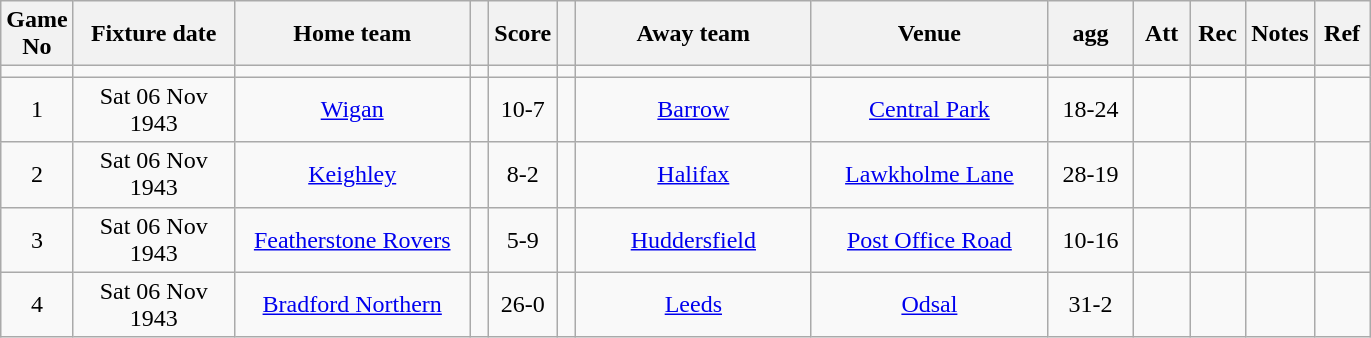<table class="wikitable" style="text-align:center;">
<tr>
<th width=20 abbr="No">Game No</th>
<th width=100 abbr="Date">Fixture date</th>
<th width=150 abbr="Home team">Home team</th>
<th width=5 abbr="space"></th>
<th width=20 abbr="Score">Score</th>
<th width=5 abbr="space"></th>
<th width=150 abbr="Away team">Away team</th>
<th width=150 abbr="Venue">Venue</th>
<th width=50 abbr="agg">agg</th>
<th width=30 abbr="Att">Att</th>
<th width=30 abbr="Rec">Rec</th>
<th width=20 abbr="Notes">Notes</th>
<th width=30 abbr="Ref">Ref</th>
</tr>
<tr>
<td></td>
<td></td>
<td></td>
<td></td>
<td></td>
<td></td>
<td></td>
<td></td>
<td></td>
<td></td>
<td></td>
<td></td>
</tr>
<tr>
<td>1</td>
<td>Sat 06 Nov 1943</td>
<td><a href='#'>Wigan</a></td>
<td></td>
<td>10-7</td>
<td></td>
<td><a href='#'>Barrow</a></td>
<td><a href='#'>Central Park</a></td>
<td>18-24</td>
<td></td>
<td></td>
<td></td>
<td></td>
</tr>
<tr>
<td>2</td>
<td>Sat 06 Nov 1943</td>
<td><a href='#'>Keighley</a></td>
<td></td>
<td>8-2</td>
<td></td>
<td><a href='#'>Halifax</a></td>
<td><a href='#'>Lawkholme Lane</a></td>
<td>28-19</td>
<td></td>
<td></td>
<td></td>
<td></td>
</tr>
<tr>
<td>3</td>
<td>Sat 06 Nov 1943</td>
<td><a href='#'>Featherstone Rovers</a></td>
<td></td>
<td>5-9</td>
<td></td>
<td><a href='#'>Huddersfield</a></td>
<td><a href='#'>Post Office Road</a></td>
<td>10-16</td>
<td></td>
<td></td>
<td></td>
<td></td>
</tr>
<tr>
<td>4</td>
<td>Sat 06 Nov 1943</td>
<td><a href='#'>Bradford Northern</a></td>
<td></td>
<td>26-0</td>
<td></td>
<td><a href='#'>Leeds</a></td>
<td><a href='#'>Odsal</a></td>
<td>31-2</td>
<td></td>
<td></td>
<td></td>
<td></td>
</tr>
</table>
